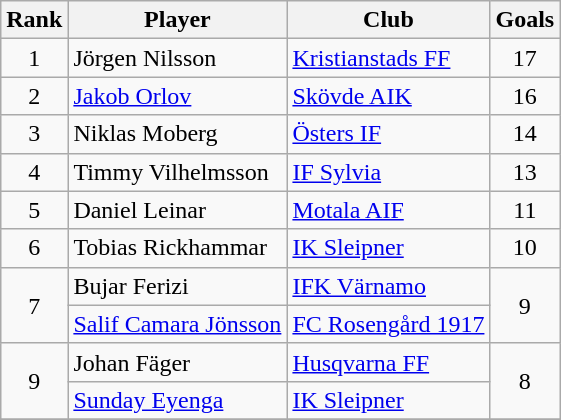<table class="wikitable" style="text-align:center;float:left;margin-right:1em;">
<tr>
<th>Rank</th>
<th>Player</th>
<th>Club</th>
<th>Goals</th>
</tr>
<tr>
<td>1</td>
<td align="left"> Jörgen Nilsson</td>
<td align="left"><a href='#'>Kristianstads FF</a></td>
<td>17</td>
</tr>
<tr>
<td>2</td>
<td align="left"> <a href='#'>Jakob Orlov</a></td>
<td align="left"><a href='#'>Skövde AIK</a></td>
<td>16</td>
</tr>
<tr>
<td>3</td>
<td align="left"> Niklas Moberg</td>
<td align="left"><a href='#'>Östers IF</a></td>
<td>14</td>
</tr>
<tr>
<td>4</td>
<td align="left"> Timmy Vilhelmsson</td>
<td align="left"><a href='#'>IF Sylvia</a></td>
<td>13</td>
</tr>
<tr>
<td>5</td>
<td align="left"> Daniel Leinar</td>
<td align="left"><a href='#'>Motala AIF</a></td>
<td>11</td>
</tr>
<tr>
<td>6</td>
<td align="left"> Tobias Rickhammar</td>
<td align="left"><a href='#'>IK Sleipner</a></td>
<td>10</td>
</tr>
<tr>
<td rowspan="2">7</td>
<td align="left"> Bujar Ferizi</td>
<td align="left"><a href='#'>IFK Värnamo</a></td>
<td rowspan="2">9</td>
</tr>
<tr>
<td align="left"> <a href='#'>Salif Camara Jönsson</a></td>
<td align="left"><a href='#'>FC Rosengård 1917</a></td>
</tr>
<tr>
<td rowspan="2">9</td>
<td align="left"> Johan Fäger</td>
<td align="left"><a href='#'>Husqvarna FF</a></td>
<td rowspan="2">8</td>
</tr>
<tr>
<td align="left"> <a href='#'>Sunday Eyenga</a></td>
<td align="left"><a href='#'>IK Sleipner</a></td>
</tr>
<tr>
</tr>
</table>
